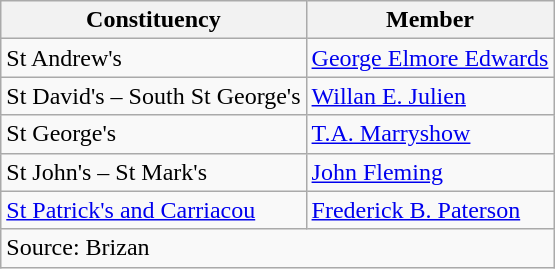<table class=wikitable>
<tr>
<th>Constituency</th>
<th>Member</th>
</tr>
<tr>
<td>St Andrew's</td>
<td><a href='#'>George Elmore Edwards</a></td>
</tr>
<tr>
<td>St David's – South St George's</td>
<td><a href='#'>Willan E. Julien</a></td>
</tr>
<tr>
<td>St George's</td>
<td><a href='#'>T.A. Marryshow</a></td>
</tr>
<tr>
<td>St John's – St Mark's</td>
<td><a href='#'>John Fleming</a></td>
</tr>
<tr>
<td><a href='#'>St Patrick's and Carriacou</a></td>
<td><a href='#'>Frederick B. Paterson</a></td>
</tr>
<tr>
<td colspan=2>Source: Brizan</td>
</tr>
</table>
